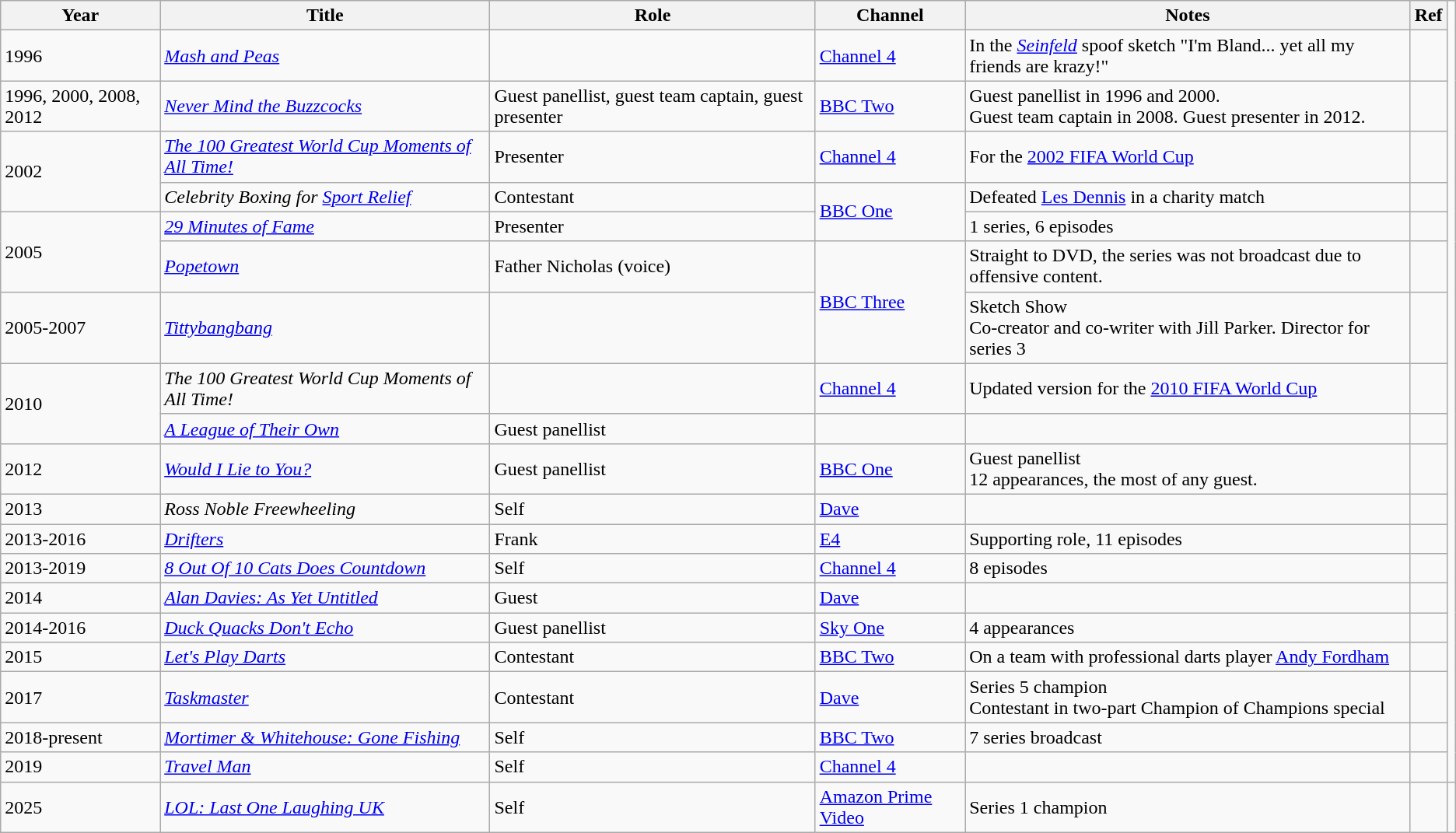<table class="wikitable">
<tr>
<th>Year</th>
<th>Title</th>
<th>Role</th>
<th>Channel</th>
<th>Notes</th>
<th>Ref</th>
</tr>
<tr>
<td>1996</td>
<td><em><a href='#'>Mash and Peas</a></em></td>
<td></td>
<td><a href='#'>Channel 4</a></td>
<td>In the <em><a href='#'>Seinfeld</a></em> spoof sketch "I'm Bland... yet all my friends are krazy!"</td>
<td></td>
</tr>
<tr>
<td>1996, 2000, 2008, 2012</td>
<td><em><a href='#'>Never Mind the Buzzcocks</a></em></td>
<td>Guest panellist, guest team captain, guest presenter</td>
<td><a href='#'>BBC Two</a></td>
<td>Guest panellist in 1996 and 2000.<br>Guest team captain in 2008. Guest presenter in 2012.</td>
<td></td>
</tr>
<tr>
<td rowspan="2">2002</td>
<td><em><a href='#'>The 100 Greatest World Cup Moments of All Time!</a></em></td>
<td>Presenter</td>
<td><a href='#'>Channel 4</a></td>
<td>For the <a href='#'>2002 FIFA World Cup</a></td>
<td></td>
</tr>
<tr>
<td><em>Celebrity Boxing for <a href='#'>Sport Relief</a></em></td>
<td>Contestant</td>
<td rowspan="2"><a href='#'>BBC One</a></td>
<td>Defeated <a href='#'>Les Dennis</a> in a charity match</td>
<td></td>
</tr>
<tr>
<td rowspan="2">2005</td>
<td><em><a href='#'>29 Minutes of Fame</a></em></td>
<td>Presenter</td>
<td>1 series, 6 episodes</td>
<td></td>
</tr>
<tr>
<td><em><a href='#'>Popetown</a></em></td>
<td>Father Nicholas (voice)</td>
<td rowspan="2"><a href='#'>BBC Three</a></td>
<td>Straight to DVD, the series was not broadcast due to offensive content.</td>
<td></td>
</tr>
<tr>
<td>2005-2007</td>
<td><em><a href='#'>Tittybangbang</a></em></td>
<td></td>
<td>Sketch Show<br>Co-creator and co-writer with Jill Parker. Director for series 3</td>
<td></td>
</tr>
<tr>
<td rowspan="2">2010</td>
<td><em>The 100 Greatest World Cup Moments of All Time!</em></td>
<td></td>
<td><a href='#'>Channel 4</a></td>
<td>Updated version for the <a href='#'>2010 FIFA World Cup</a></td>
<td></td>
</tr>
<tr>
<td><a href='#'><em>A League of Their Own</em></a></td>
<td>Guest panellist</td>
<td></td>
<td></td>
<td></td>
</tr>
<tr>
<td>2012</td>
<td><em><a href='#'>Would I Lie to You?</a></em></td>
<td>Guest panellist</td>
<td><a href='#'>BBC One</a></td>
<td>Guest panellist<br>12 appearances, the most of any guest.</td>
<td></td>
</tr>
<tr>
<td>2013</td>
<td><em>Ross Noble Freewheeling</em></td>
<td>Self</td>
<td><a href='#'>Dave</a></td>
<td></td>
<td></td>
</tr>
<tr>
<td>2013-2016</td>
<td><em><a href='#'>Drifters</a></em></td>
<td>Frank</td>
<td><a href='#'>E4</a></td>
<td>Supporting role, 11 episodes</td>
<td></td>
</tr>
<tr>
<td>2013-2019</td>
<td><em><a href='#'>8 Out Of 10 Cats Does Countdown</a></em></td>
<td>Self</td>
<td><a href='#'>Channel 4</a></td>
<td>8 episodes</td>
<td></td>
</tr>
<tr>
<td>2014</td>
<td><em><a href='#'>Alan Davies: As Yet Untitled</a></em></td>
<td>Guest</td>
<td><a href='#'>Dave</a></td>
<td></td>
<td></td>
</tr>
<tr>
<td>2014-2016</td>
<td><em><a href='#'>Duck Quacks Don't Echo</a></em></td>
<td>Guest panellist</td>
<td><a href='#'>Sky One</a></td>
<td>4 appearances</td>
<td></td>
</tr>
<tr>
<td>2015</td>
<td><em><a href='#'>Let's Play Darts</a></em></td>
<td>Contestant</td>
<td><a href='#'>BBC Two</a></td>
<td>On a team with professional darts player <a href='#'>Andy Fordham</a></td>
<td></td>
</tr>
<tr>
<td>2017</td>
<td><a href='#'><em>Taskmaster</em></a></td>
<td>Contestant</td>
<td><a href='#'>Dave</a></td>
<td>Series 5 champion<br>Contestant in two-part Champion of Champions special</td>
<td></td>
</tr>
<tr>
<td>2018-present</td>
<td><em><a href='#'>Mortimer & Whitehouse: Gone Fishing</a></em></td>
<td>Self</td>
<td><a href='#'>BBC Two</a></td>
<td>7 series broadcast</td>
<td></td>
</tr>
<tr>
<td>2019</td>
<td><em><a href='#'>Travel Man</a></em></td>
<td>Self</td>
<td><a href='#'>Channel 4</a></td>
<td></td>
<td></td>
</tr>
<tr>
<td>2025</td>
<td><em><a href='#'>LOL: Last One Laughing UK</a></em></td>
<td>Self</td>
<td><a href='#'>Amazon Prime Video</a></td>
<td>Series 1 champion</td>
<td></td>
<td></td>
</tr>
</table>
